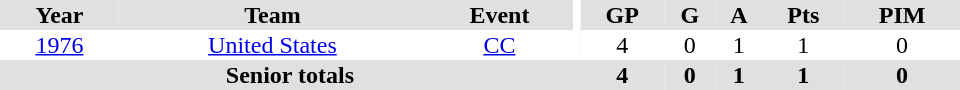<table border="0" cellpadding="1" cellspacing="0" ID="Table3" style="text-align:center; width:40em">
<tr bgcolor="#e0e0e0">
<th>Year</th>
<th>Team</th>
<th>Event</th>
<th rowspan="102" bgcolor="#ffffff"></th>
<th>GP</th>
<th>G</th>
<th>A</th>
<th>Pts</th>
<th>PIM</th>
</tr>
<tr>
<td><a href='#'>1976</a></td>
<td><a href='#'>United States</a></td>
<td><a href='#'>CC</a></td>
<td>4</td>
<td>0</td>
<td>1</td>
<td>1</td>
<td>0</td>
</tr>
<tr bgcolor="#e0e0e0">
<th colspan="4">Senior totals</th>
<th>4</th>
<th>0</th>
<th>1</th>
<th>1</th>
<th>0</th>
</tr>
</table>
